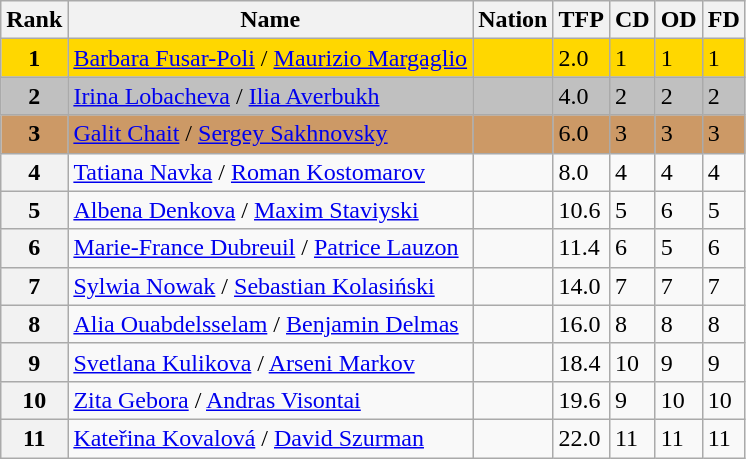<table class="wikitable">
<tr>
<th>Rank</th>
<th>Name</th>
<th>Nation</th>
<th>TFP</th>
<th>CD</th>
<th>OD</th>
<th>FD</th>
</tr>
<tr bgcolor="gold">
<td align="center"><strong>1</strong></td>
<td><a href='#'>Barbara Fusar-Poli</a> / <a href='#'>Maurizio Margaglio</a></td>
<td></td>
<td>2.0</td>
<td>1</td>
<td>1</td>
<td>1</td>
</tr>
<tr bgcolor="silver">
<td align="center"><strong>2</strong></td>
<td><a href='#'>Irina Lobacheva</a> / <a href='#'>Ilia Averbukh</a></td>
<td></td>
<td>4.0</td>
<td>2</td>
<td>2</td>
<td>2</td>
</tr>
<tr bgcolor="cc9966">
<td align="center"><strong>3</strong></td>
<td><a href='#'>Galit Chait</a> / <a href='#'>Sergey Sakhnovsky</a></td>
<td></td>
<td>6.0</td>
<td>3</td>
<td>3</td>
<td>3</td>
</tr>
<tr>
<th>4</th>
<td><a href='#'>Tatiana Navka</a> / <a href='#'>Roman Kostomarov</a></td>
<td></td>
<td>8.0</td>
<td>4</td>
<td>4</td>
<td>4</td>
</tr>
<tr>
<th>5</th>
<td><a href='#'>Albena Denkova</a> / <a href='#'>Maxim Staviyski</a></td>
<td></td>
<td>10.6</td>
<td>5</td>
<td>6</td>
<td>5</td>
</tr>
<tr>
<th>6</th>
<td><a href='#'>Marie-France Dubreuil</a> / <a href='#'>Patrice Lauzon</a></td>
<td></td>
<td>11.4</td>
<td>6</td>
<td>5</td>
<td>6</td>
</tr>
<tr>
<th>7</th>
<td><a href='#'>Sylwia Nowak</a> / <a href='#'>Sebastian Kolasiński</a></td>
<td></td>
<td>14.0</td>
<td>7</td>
<td>7</td>
<td>7</td>
</tr>
<tr>
<th>8</th>
<td><a href='#'>Alia Ouabdelsselam</a> / <a href='#'>Benjamin Delmas</a></td>
<td></td>
<td>16.0</td>
<td>8</td>
<td>8</td>
<td>8</td>
</tr>
<tr>
<th>9</th>
<td><a href='#'>Svetlana Kulikova</a> / <a href='#'>Arseni Markov</a></td>
<td></td>
<td>18.4</td>
<td>10</td>
<td>9</td>
<td>9</td>
</tr>
<tr>
<th>10</th>
<td><a href='#'>Zita Gebora</a> / <a href='#'>Andras Visontai</a></td>
<td></td>
<td>19.6</td>
<td>9</td>
<td>10</td>
<td>10</td>
</tr>
<tr>
<th>11</th>
<td><a href='#'>Kateřina Kovalová</a> / <a href='#'>David Szurman</a></td>
<td></td>
<td>22.0</td>
<td>11</td>
<td>11</td>
<td>11</td>
</tr>
</table>
